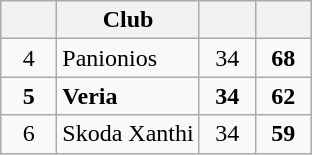<table class="wikitable" style="text-align:center">
<tr>
<th width=30></th>
<th>Club</th>
<th width=30></th>
<th width=30></th>
</tr>
<tr>
<td>4</td>
<td align=left>Panionios</td>
<td>34</td>
<td><strong>68</strong></td>
</tr>
<tr>
<td><strong>5</strong></td>
<td align=left><strong>Veria</strong></td>
<td><strong>34</strong></td>
<td><strong>62</strong></td>
</tr>
<tr>
<td>6</td>
<td align=left>Skoda Xanthi</td>
<td>34</td>
<td><strong>59</strong></td>
</tr>
</table>
